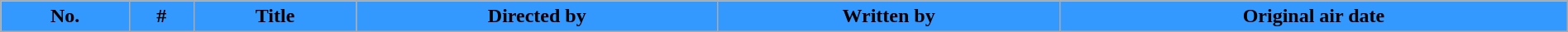<table class="wikitable plainrowheaders" style="width:100%; background:#fff;">
<tr>
<th style="background:#39f;">No.</th>
<th style="background:#39f;">#</th>
<th style="background:#39f;">Title</th>
<th style="background:#39f;">Directed by</th>
<th style="background:#39f;">Written by</th>
<th style="background:#39f;">Original air date<br>











</th>
</tr>
</table>
